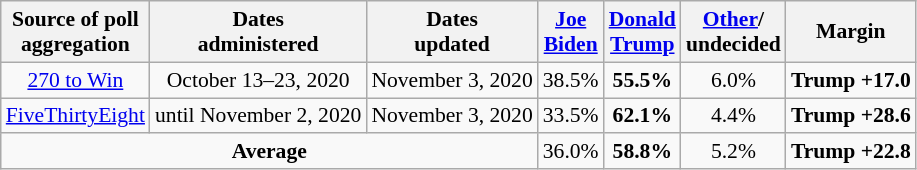<table class="wikitable sortable" style="text-align:center;font-size:90%;line-height:17px">
<tr>
<th>Source of poll<br>aggregation</th>
<th>Dates<br> administered</th>
<th>Dates<br> updated</th>
<th class="unsortable"><a href='#'>Joe<br>Biden</a><br></th>
<th class="unsortable"><a href='#'>Donald<br>Trump</a><br></th>
<th class="unsortable"><a href='#'>Other</a>/<br>undecided<br></th>
<th>Margin</th>
</tr>
<tr>
<td><a href='#'>270 to Win</a></td>
<td>October 13–23, 2020</td>
<td>November 3, 2020</td>
<td>38.5%</td>
<td><strong>55.5%</strong></td>
<td>6.0%</td>
<td><strong>Trump +17.0</strong></td>
</tr>
<tr>
<td><a href='#'>FiveThirtyEight</a></td>
<td>until November 2, 2020</td>
<td>November 3, 2020</td>
<td>33.5%</td>
<td><strong>62.1%</strong></td>
<td>4.4%</td>
<td><strong>Trump +28.6</strong></td>
</tr>
<tr>
<td colspan="3"><strong>Average</strong></td>
<td>36.0%</td>
<td><strong>58.8%</strong></td>
<td>5.2%</td>
<td><strong>Trump +22.8</strong></td>
</tr>
</table>
